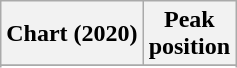<table class="wikitable sortable plainrowheaders" style="text-align:center">
<tr>
<th scope="col">Chart (2020)</th>
<th scope="col">Peak<br>position</th>
</tr>
<tr>
</tr>
<tr>
</tr>
<tr>
</tr>
</table>
